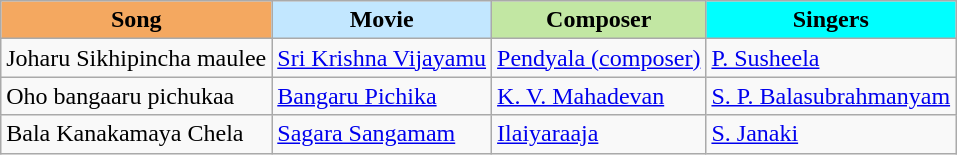<table class="wikitable sortable">
<tr>
<th style="background:#f4a860">Song</th>
<th style="background:#c2e7ff">Movie</th>
<th style="background:#c2e7a3">Composer</th>
<th style="background:#00ffff">Singers</th>
</tr>
<tr>
<td>Joharu Sikhipincha maulee</td>
<td><a href='#'>Sri Krishna Vijayamu</a></td>
<td><a href='#'>Pendyala (composer)</a></td>
<td><a href='#'>P. Susheela</a></td>
</tr>
<tr>
<td>Oho bangaaru pichukaa</td>
<td><a href='#'>Bangaru Pichika</a></td>
<td><a href='#'>K. V. Mahadevan</a></td>
<td><a href='#'>S. P. Balasubrahmanyam</a></td>
</tr>
<tr>
<td>Bala Kanakamaya Chela</td>
<td><a href='#'>Sagara Sangamam</a></td>
<td><a href='#'>Ilaiyaraaja</a></td>
<td><a href='#'>S. Janaki</a></td>
</tr>
</table>
